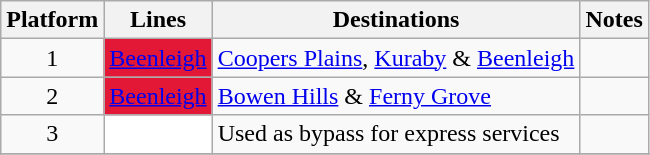<table class="wikitable" style="float: none; margin: 0.5em; ">
<tr>
<th>Platform</th>
<th>Lines</th>
<th>Destinations</th>
<th>Notes</th>
</tr>
<tr>
<td rowspan="1" style="text-align:center;">1</td>
<td style=background:#E31836><a href='#'><span>Beenleigh</span></a></td>
<td><a href='#'>Coopers Plains</a>, <a href='#'>Kuraby</a> & <a href='#'>Beenleigh</a></td>
<td></td>
</tr>
<tr>
<td rowspan="1" style="text-align:center;">2</td>
<td style=background:#E31836><a href='#'><span>Beenleigh</span></a></td>
<td><a href='#'>Bowen Hills</a> & <a href='#'>Ferny Grove</a></td>
<td></td>
</tr>
<tr>
<td rowspan="1" style="text-align:center;">3</td>
<td style=background:#FFFFFF></td>
<td>Used as bypass for express services</td>
<td></td>
</tr>
<tr>
</tr>
</table>
